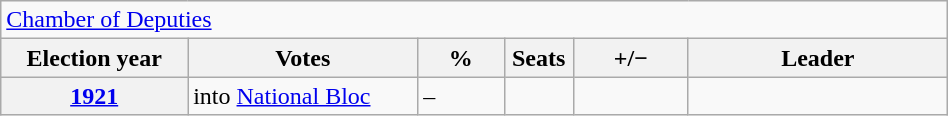<table class=wikitable style="width:50%; border:1px #AAAAFF solid">
<tr>
<td colspan=6><a href='#'>Chamber of Deputies</a></td>
</tr>
<tr>
<th width=13%>Election year</th>
<th width=16%>Votes</th>
<th width=6%>%</th>
<th width=1%>Seats</th>
<th width=8%>+/−</th>
<th width=18%>Leader</th>
</tr>
<tr>
<th><a href='#'>1921</a></th>
<td>into <a href='#'>National Bloc</a></td>
<td>–</td>
<td></td>
<td></td>
<td></td>
</tr>
</table>
